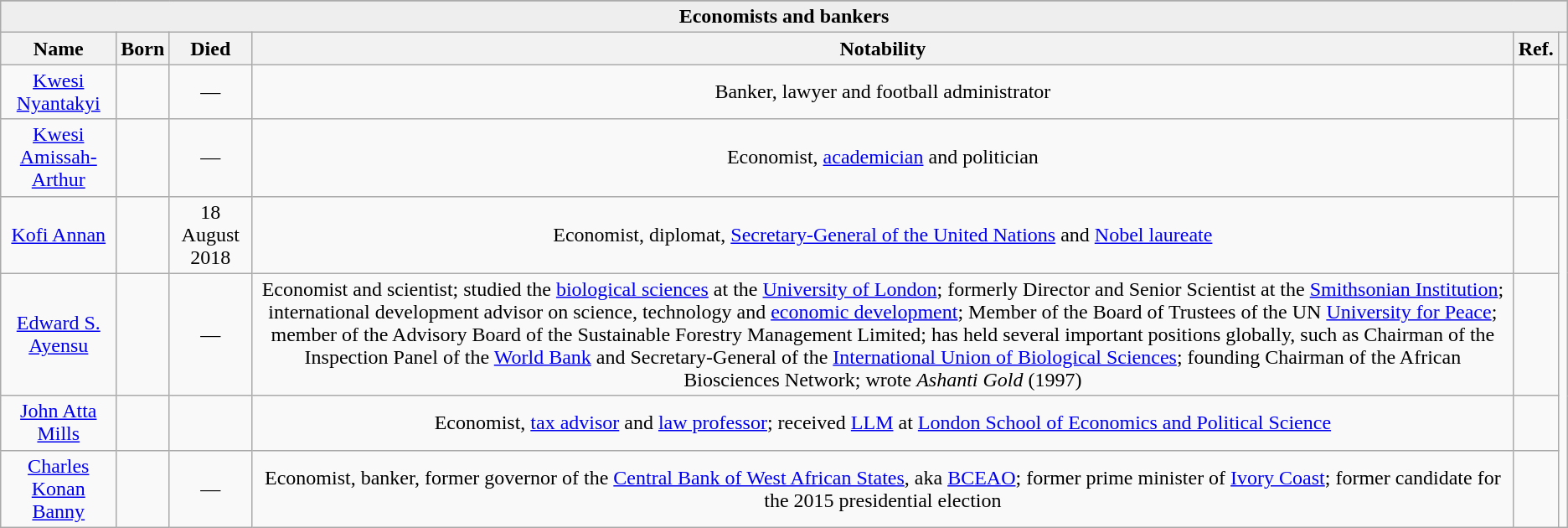<table class="wikitable sortable" style="text-align: centre;">
<tr ">
</tr>
<tr bgcolor=#EEEEEE>
<td align=center colspan=6><strong>Economists and bankers</strong></td>
</tr>
<tr>
<th class="unsortable">Name</th>
<th class="unsortable">Born</th>
<th class="unsortable">Died</th>
<th class="unsortable">Notability</th>
<th class="unsortable">Ref.</th>
<th class="unsortable"></th>
</tr>
<tr>
<td align=center><a href='#'>Kwesi Nyantakyi</a></td>
<td align=center></td>
<td align=center>—</td>
<td align=center>Banker, lawyer and football administrator</td>
<td align=center><br></td>
<td align=center rowspan="6"><br></td>
</tr>
<tr>
<td align=center><a href='#'>Kwesi Amissah-Arthur</a></td>
<td align=center></td>
<td align=center>—</td>
<td align=center>Economist, <a href='#'>academician</a> and politician</td>
<td align=center></td>
</tr>
<tr>
<td align=center><a href='#'>Kofi Annan</a></td>
<td align=center></td>
<td align=center>18 August 2018</td>
<td align=center>Economist, diplomat, <a href='#'>Secretary-General of the United Nations</a> and <a href='#'>Nobel laureate</a></td>
<td align=center></td>
</tr>
<tr>
<td align=center><a href='#'>Edward S. Ayensu</a></td>
<td align=center></td>
<td align=center>—</td>
<td align=center>Economist and scientist; studied the <a href='#'>biological sciences</a> at the <a href='#'>University of London</a>; formerly Director and Senior Scientist at the <a href='#'>Smithsonian Institution</a>; international development advisor on science, technology and <a href='#'>economic development</a>; Member of the Board of Trustees of the UN <a href='#'>University for Peace</a>; member of the Advisory Board of the Sustainable Forestry Management Limited; has held several important positions globally, such as Chairman of the Inspection Panel of the <a href='#'>World Bank</a> and Secretary-General of the <a href='#'>International Union of Biological Sciences</a>; founding Chairman of the African Biosciences Network; wrote <em>Ashanti Gold</em> (1997)</td>
<td align=center><br></td>
</tr>
<tr>
<td align=center><a href='#'>John Atta Mills</a></td>
<td align=center></td>
<td align=center></td>
<td align=center>Economist, <a href='#'>tax advisor</a> and <a href='#'>law professor</a>; received <a href='#'>LLM</a> at <a href='#'>London School of Economics and Political Science</a></td>
<td align=center></td>
</tr>
<tr>
<td align=center><a href='#'>Charles Konan Banny</a></td>
<td align=center></td>
<td align=center>—</td>
<td align=center>Economist, banker, former governor of the <a href='#'>Central Bank of West African States</a>, aka <a href='#'>BCEAO</a>; former prime minister of <a href='#'>Ivory Coast</a>; former candidate for the 2015 presidential election</td>
<td align=center><br><br></td>
</tr>
</table>
